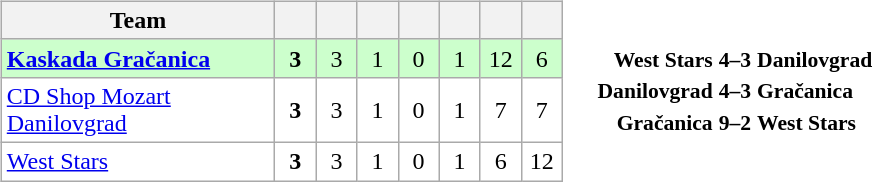<table>
<tr>
<td><br><table class="wikitable" style="text-align: center;">
<tr>
<th width="175">Team</th>
<th width="20"></th>
<th width="20"></th>
<th width="20"></th>
<th width="20"></th>
<th width="20"></th>
<th width="20"></th>
<th width="20"></th>
</tr>
<tr bgcolor="#ccffcc">
<td align="left"> <strong><a href='#'>Kaskada Gračanica</a></strong></td>
<td><strong>3</strong></td>
<td>3</td>
<td>1</td>
<td>0</td>
<td>1</td>
<td>12</td>
<td>6</td>
</tr>
<tr bgcolor=ffffff>
<td align="left"> <a href='#'>CD Shop Mozart Danilovgrad</a></td>
<td><strong>3</strong></td>
<td>3</td>
<td>1</td>
<td>0</td>
<td>1</td>
<td>7</td>
<td>7</td>
</tr>
<tr bgcolor=ffffff>
<td align="left"> <a href='#'>West Stars</a></td>
<td><strong>3</strong></td>
<td>3</td>
<td>1</td>
<td>0</td>
<td>1</td>
<td>6</td>
<td>12</td>
</tr>
</table>
</td>
<td><br><table style="font-size:90%; margin: 0 auto;">
<tr>
<td align="right"><strong>West Stars</strong></td>
<td align="center"><strong>4–3</strong></td>
<td><strong>Danilovgrad</strong></td>
</tr>
<tr>
<td align="right"><strong>Danilovgrad</strong></td>
<td align="center"><strong>4–3</strong></td>
<td><strong>Gračanica</strong></td>
</tr>
<tr>
<td align="right"><strong>Gračanica</strong></td>
<td align="center"><strong>9–2</strong></td>
<td><strong>West Stars</strong></td>
</tr>
</table>
</td>
</tr>
</table>
